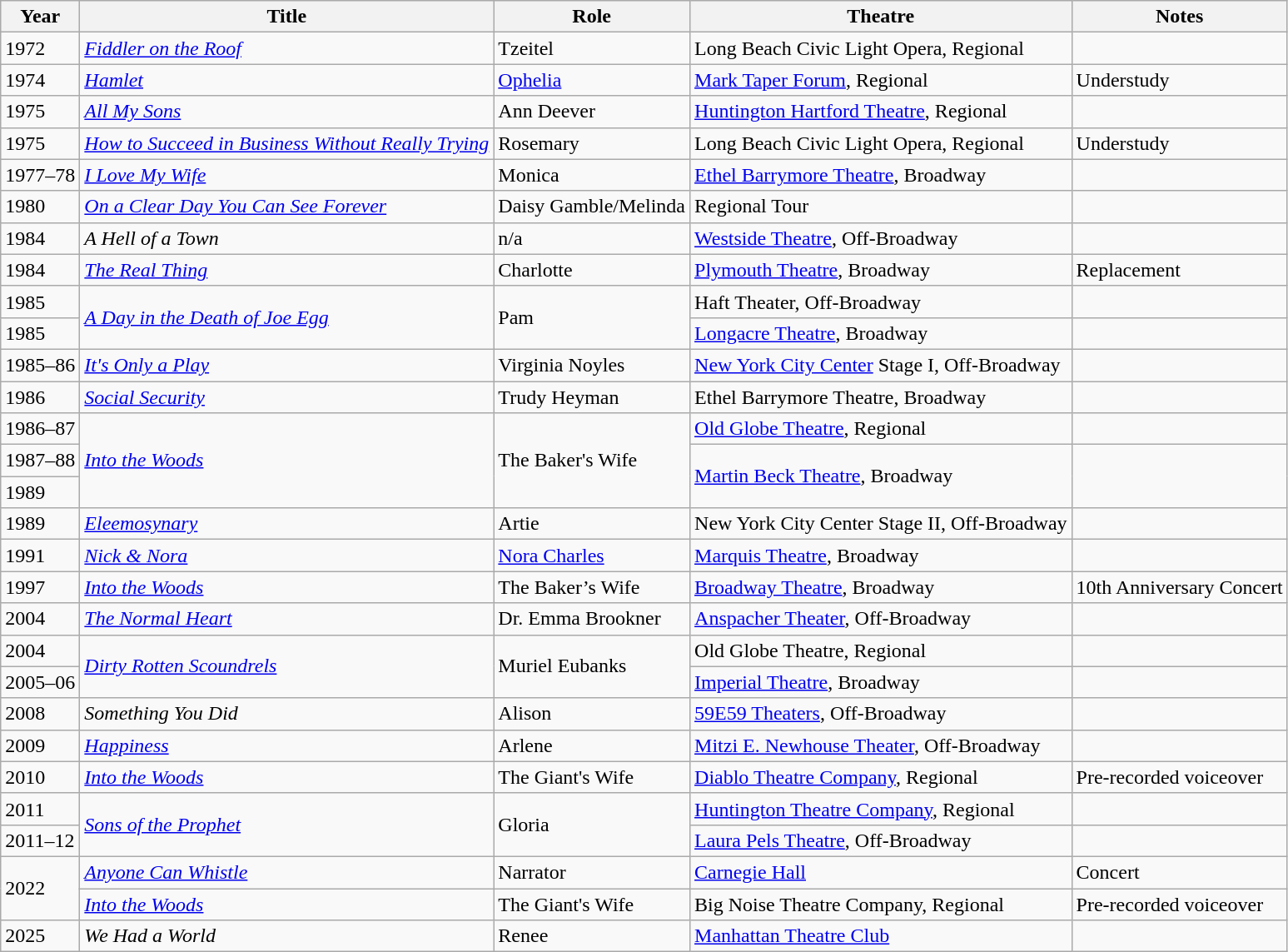<table class="wikitable sortable">
<tr>
<th>Year</th>
<th>Title</th>
<th>Role</th>
<th>Theatre</th>
<th class="unsortable">Notes</th>
</tr>
<tr>
<td>1972</td>
<td><em><a href='#'>Fiddler on the Roof</a></em></td>
<td>Tzeitel</td>
<td>Long Beach Civic Light Opera, Regional</td>
<td></td>
</tr>
<tr>
<td>1974</td>
<td><em><a href='#'>Hamlet</a></em></td>
<td><a href='#'>Ophelia</a></td>
<td><a href='#'>Mark Taper Forum</a>, Regional</td>
<td>Understudy</td>
</tr>
<tr>
<td>1975</td>
<td><em><a href='#'>All My Sons</a></em></td>
<td>Ann Deever</td>
<td><a href='#'>Huntington Hartford Theatre</a>, Regional</td>
<td></td>
</tr>
<tr>
<td>1975</td>
<td><em><a href='#'>How to Succeed in Business Without Really Trying</a></em></td>
<td>Rosemary</td>
<td>Long Beach Civic Light Opera, Regional</td>
<td>Understudy</td>
</tr>
<tr>
<td>1977–78</td>
<td><em><a href='#'>I Love My Wife</a></em></td>
<td>Monica</td>
<td><a href='#'>Ethel Barrymore Theatre</a>, Broadway</td>
<td></td>
</tr>
<tr>
<td>1980</td>
<td><em><a href='#'>On a Clear Day You Can See Forever</a></em></td>
<td>Daisy Gamble/Melinda</td>
<td>Regional Tour</td>
<td></td>
</tr>
<tr>
<td>1984</td>
<td data-sort-value="Hell of a Town, A"><em>A Hell of a Town</em></td>
<td>n/a</td>
<td><a href='#'>Westside Theatre</a>, Off-Broadway</td>
<td></td>
</tr>
<tr>
<td>1984</td>
<td data-sort-value="Real Thing, The"><em><a href='#'>The Real Thing</a></em></td>
<td>Charlotte</td>
<td><a href='#'>Plymouth Theatre</a>, Broadway</td>
<td>Replacement</td>
</tr>
<tr>
<td>1985</td>
<td rowspan=2 data-sort-value="Day in the Death of Joe Egg, A"><em><a href='#'>A Day in the Death of Joe Egg</a></em></td>
<td rowspan=2>Pam</td>
<td>Haft Theater, Off-Broadway</td>
<td></td>
</tr>
<tr>
<td>1985</td>
<td><a href='#'>Longacre Theatre</a>, Broadway</td>
<td></td>
</tr>
<tr>
<td>1985–86</td>
<td><em><a href='#'>It's Only a Play</a></em></td>
<td>Virginia Noyles</td>
<td><a href='#'>New York City Center</a> Stage I, Off-Broadway</td>
<td></td>
</tr>
<tr>
<td>1986</td>
<td><em><a href='#'>Social Security</a></em></td>
<td>Trudy Heyman</td>
<td>Ethel Barrymore Theatre, Broadway</td>
<td></td>
</tr>
<tr>
<td>1986–87</td>
<td rowspan="3"><em><a href='#'>Into the Woods</a></em></td>
<td rowspan=3>The Baker's Wife</td>
<td><a href='#'>Old Globe Theatre</a>, Regional</td>
<td></td>
</tr>
<tr>
<td>1987–88</td>
<td rowspan=2><a href='#'>Martin Beck Theatre</a>, Broadway</td>
<td rowspan=2></td>
</tr>
<tr>
<td>1989</td>
</tr>
<tr>
<td>1989</td>
<td><em><a href='#'>Eleemosynary</a></em></td>
<td>Artie</td>
<td>New York City Center Stage II, Off-Broadway</td>
<td></td>
</tr>
<tr>
<td>1991</td>
<td><em><a href='#'>Nick & Nora</a></em></td>
<td><a href='#'>Nora Charles</a></td>
<td><a href='#'>Marquis Theatre</a>, Broadway</td>
<td></td>
</tr>
<tr>
<td>1997</td>
<td><em><a href='#'>Into the Woods</a></em></td>
<td>The Baker’s Wife</td>
<td><a href='#'>Broadway Theatre</a>, Broadway</td>
<td>10th Anniversary Concert</td>
</tr>
<tr>
<td>2004</td>
<td data-sort-value="Normal Heart, The"><em><a href='#'>The Normal Heart</a></em></td>
<td>Dr. Emma Brookner</td>
<td><a href='#'>Anspacher Theater</a>, Off-Broadway</td>
<td></td>
</tr>
<tr>
<td>2004</td>
<td rowspan=2><em><a href='#'>Dirty Rotten Scoundrels</a></em></td>
<td rowspan=2>Muriel Eubanks</td>
<td>Old Globe Theatre, Regional</td>
<td></td>
</tr>
<tr>
<td>2005–06</td>
<td><a href='#'>Imperial Theatre</a>, Broadway</td>
<td></td>
</tr>
<tr>
<td>2008</td>
<td><em>Something You Did</em></td>
<td>Alison</td>
<td><a href='#'>59E59 Theaters</a>, Off-Broadway</td>
<td></td>
</tr>
<tr>
<td>2009</td>
<td><em><a href='#'>Happiness</a></em></td>
<td>Arlene</td>
<td><a href='#'>Mitzi E. Newhouse Theater</a>, Off-Broadway</td>
<td></td>
</tr>
<tr>
<td>2010</td>
<td><em><a href='#'>Into the Woods</a></em></td>
<td>The Giant's Wife</td>
<td><a href='#'>Diablo Theatre Company</a>, Regional</td>
<td>Pre-recorded voiceover</td>
</tr>
<tr>
<td>2011</td>
<td rowspan=2><em><a href='#'>Sons of the Prophet</a></em></td>
<td rowspan=2>Gloria</td>
<td><a href='#'>Huntington Theatre Company</a>, Regional</td>
<td></td>
</tr>
<tr>
<td>2011–12</td>
<td><a href='#'>Laura Pels Theatre</a>, Off-Broadway</td>
<td></td>
</tr>
<tr>
<td rowspan=2>2022</td>
<td><em><a href='#'>Anyone Can Whistle</a></em></td>
<td>Narrator</td>
<td><a href='#'>Carnegie Hall</a></td>
<td>Concert</td>
</tr>
<tr>
<td><em><a href='#'>Into the Woods</a></em></td>
<td>The Giant's Wife</td>
<td>Big Noise Theatre Company, Regional</td>
<td>Pre-recorded voiceover</td>
</tr>
<tr>
<td>2025</td>
<td><em>We Had a World</em></td>
<td>Renee</td>
<td><a href='#'>Manhattan Theatre Club</a></td>
</tr>
</table>
